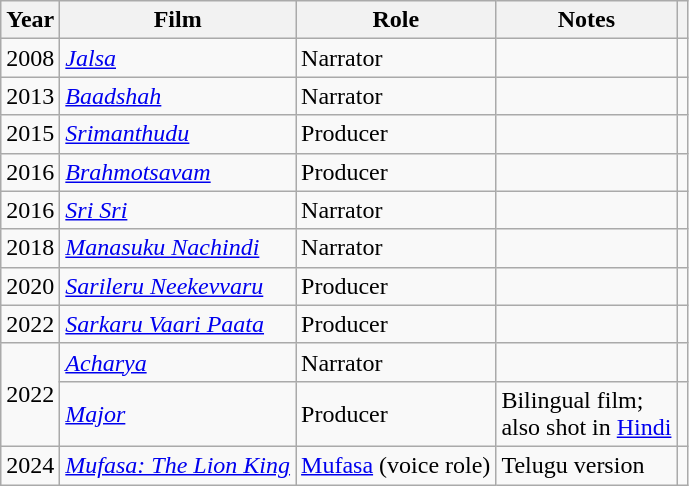<table class="wikitable sortable">
<tr>
<th scope="col">Year</th>
<th scope="col">Film</th>
<th scope="col">Role</th>
<th scope="col">Notes</th>
<th scope="col" class="unsortable"></th>
</tr>
<tr>
<td>2008</td>
<td scope="row"><em><a href='#'>Jalsa</a></em></td>
<td>Narrator</td>
<td></td>
<td style="text-align:center;"></td>
</tr>
<tr>
<td>2013</td>
<td scope="row"><em><a href='#'>Baadshah</a></em></td>
<td>Narrator</td>
<td></td>
<td style="text-align:center;"></td>
</tr>
<tr>
<td>2015</td>
<td scope="row"><em><a href='#'>Srimanthudu</a></em></td>
<td>Producer</td>
<td></td>
<td></td>
</tr>
<tr>
<td>2016</td>
<td scope="row"><em><a href='#'>Brahmotsavam</a></em></td>
<td>Producer</td>
<td></td>
<td></td>
</tr>
<tr>
<td>2016</td>
<td scope="row"><em><a href='#'>Sri Sri</a></em></td>
<td>Narrator</td>
<td></td>
<td style="text-align:center;"></td>
</tr>
<tr>
<td>2018</td>
<td scope="row"><em><a href='#'>Manasuku Nachindi</a></em></td>
<td>Narrator</td>
<td></td>
<td style="text-align:center;"></td>
</tr>
<tr>
<td>2020</td>
<td scope="row"><em><a href='#'>Sarileru Neekevvaru</a></em></td>
<td>Producer</td>
<td></td>
<td></td>
</tr>
<tr>
<td>2022</td>
<td scope="row"><em><a href='#'>Sarkaru Vaari Paata</a></em></td>
<td>Producer</td>
<td></td>
<td></td>
</tr>
<tr>
<td rowspan="2">2022</td>
<td scope="row"><em><a href='#'>Acharya</a></em></td>
<td>Narrator</td>
<td></td>
<td style="text-align:center;"></td>
</tr>
<tr>
<td scope="row"><em><a href='#'>Major</a></em></td>
<td>Producer</td>
<td>Bilingual film;<br>also shot in <a href='#'>Hindi</a></td>
<td style="text-align:center;"></td>
</tr>
<tr>
<td>2024</td>
<td scope="row"><em><a href='#'>Mufasa: The Lion King</a></em></td>
<td><a href='#'>Mufasa</a> (voice role)</td>
<td>Telugu version</td>
<td></td>
</tr>
</table>
